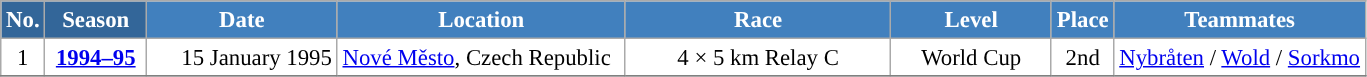<table class="wikitable sortable" style="font-size:95%; text-align:center; border:grey solid 1px; border-collapse:collapse; background:#ffffff;">
<tr style="background:#efefef;">
<th style="background-color:#369; color:white;">No.</th>
<th style="background-color:#369; color:white;">Season</th>
<th style="background-color:#4180be; color:white; width:120px;">Date</th>
<th style="background-color:#4180be; color:white; width:185px;">Location</th>
<th style="background-color:#4180be; color:white; width:170px;">Race</th>
<th style="background-color:#4180be; color:white; width:100px;">Level</th>
<th style="background-color:#4180be; color:white;">Place</th>
<th style="background-color:#4180be; color:white;">Teammates</th>
</tr>
<tr>
<td align=center>1</td>
<td rowspan=1 align=center><strong> <a href='#'>1994–95</a> </strong></td>
<td align=right>15 January 1995</td>
<td align=left> <a href='#'>Nové Město</a>, Czech Republic</td>
<td>4 × 5 km Relay C</td>
<td>World Cup</td>
<td>2nd</td>
<td><a href='#'>Nybråten</a> / <a href='#'>Wold</a> / <a href='#'>Sorkmo</a></td>
</tr>
<tr>
</tr>
</table>
